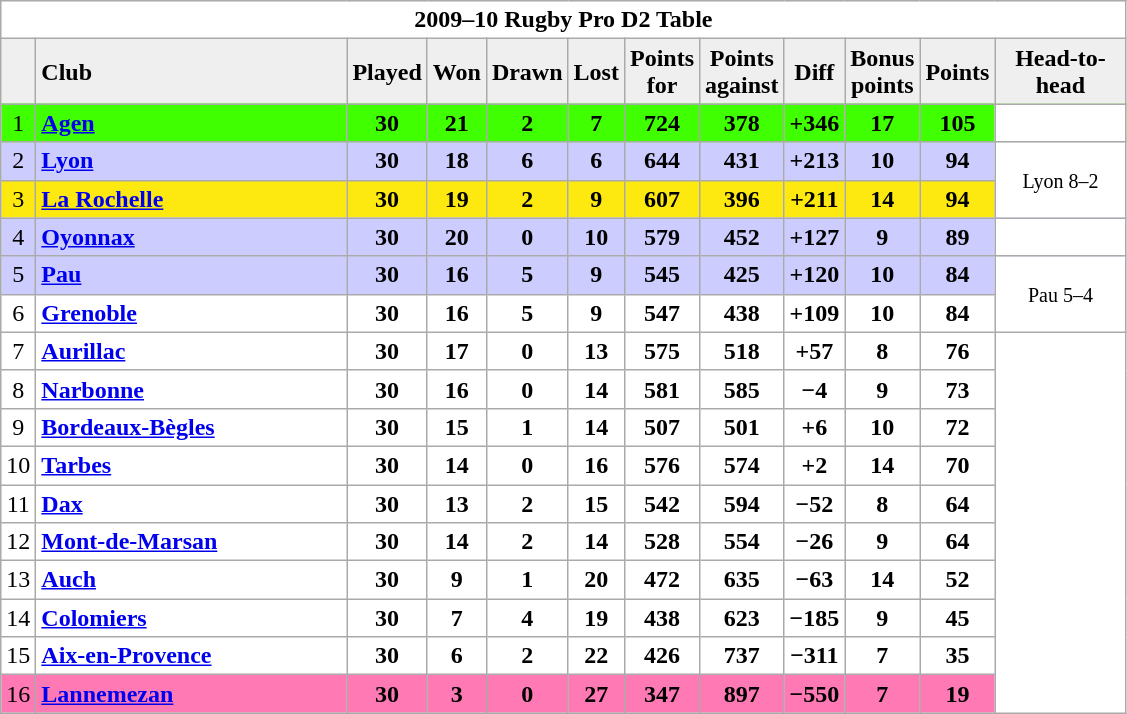<table class="wikitable" style="float:left; margin-right:15px; text-align: center;">
<tr>
<td colspan="12" style="background:#fff;" cellpadding="0" cellspacing="0"><strong>2009–10 Rugby Pro D2 Table</strong></td>
</tr>
<tr>
<th style="background:#efefef; width:10px;"></th>
<th style="text-align:left; background:#efefef; width:200px;">Club</th>
<th style="background:#efefef; width:20px;">Played</th>
<th style="background:#efefef; width:20px;">Won</th>
<th style="background:#efefef; width:20px;">Drawn</th>
<th style="background:#efefef; width:20px;">Lost</th>
<th style="background:#efefef; width:20px;">Points for</th>
<th style="background:#efefef; width:20px;">Points against</th>
<th style="background:#efefef; width:20px;">Diff</th>
<th style="background:#efefef; width:20px;">Bonus points</th>
<th style="background:#efefef; width:20px;">Points</th>
<th style="background:#efefef; width:80px;">Head-to-head</th>
</tr>
<tr style="background:#3fff00; text-align:center;">
<td>1</td>
<td align=left><strong><a href='#'>Agen</a></strong></td>
<td><strong>30</strong></td>
<td><strong>21</strong></td>
<td><strong>2</strong></td>
<td><strong>7</strong></td>
<td><strong>724</strong></td>
<td><strong>378</strong></td>
<td><strong>+346</strong></td>
<td><strong>17</strong></td>
<td><strong>105</strong></td>
<td style="text-align:center; background:white; color:black;"></td>
</tr>
<tr style="background:#ccf; text-align:center;">
<td>2</td>
<td align=left><strong><a href='#'>Lyon</a></strong></td>
<td><strong>30</strong></td>
<td><strong>18</strong></td>
<td><strong>6</strong></td>
<td><strong>6</strong></td>
<td><strong>644</strong></td>
<td><strong>431</strong></td>
<td><strong>+213</strong></td>
<td><strong>10</strong></td>
<td><strong>94</strong></td>
<td rowspan="2"  style="text-align:center; background:white; color:black;"><small>Lyon 8–2</small></td>
</tr>
<tr style="background:#fde910; text-align:center;">
<td>3</td>
<td align=left><strong><a href='#'>La Rochelle</a></strong></td>
<td><strong>30</strong></td>
<td><strong>19</strong></td>
<td><strong>2</strong></td>
<td><strong>9</strong></td>
<td><strong>607</strong></td>
<td><strong>396</strong></td>
<td><strong>+211</strong></td>
<td><strong>14</strong></td>
<td><strong>94</strong></td>
</tr>
<tr style="background:#ccf; text-align:center;">
<td>4</td>
<td align=left><strong><a href='#'>Oyonnax</a></strong></td>
<td><strong>30</strong></td>
<td><strong>20</strong></td>
<td><strong>0</strong></td>
<td><strong>10</strong></td>
<td><strong>579</strong></td>
<td><strong>452</strong></td>
<td><strong>+127</strong></td>
<td><strong>9</strong></td>
<td><strong>89</strong></td>
<td style="text-align:center; background:white; color:black;"></td>
</tr>
<tr style="background:#ccf; text-align:center;">
<td>5</td>
<td align=left><strong><a href='#'>Pau</a></strong></td>
<td><strong>30</strong></td>
<td><strong>16</strong></td>
<td><strong>5</strong></td>
<td><strong>9</strong></td>
<td><strong>545</strong></td>
<td><strong>425</strong></td>
<td><strong>+120</strong></td>
<td><strong>10</strong></td>
<td><strong>84</strong></td>
<td rowspan="2"  style="text-align:center; background:white; color:black;"><small>Pau 5–4</small></td>
</tr>
<tr style="background:#fff; text-align:center;">
<td>6</td>
<td align=left><strong><a href='#'>Grenoble</a></strong></td>
<td><strong>30</strong></td>
<td><strong>16</strong></td>
<td><strong>5</strong></td>
<td><strong>9</strong></td>
<td><strong>547</strong></td>
<td><strong>438</strong></td>
<td><strong>+109</strong></td>
<td><strong>10</strong></td>
<td><strong>84</strong></td>
</tr>
<tr style="background:#fff; text-align:center;">
<td>7</td>
<td align=left><strong><a href='#'>Aurillac</a></strong></td>
<td><strong>30</strong></td>
<td><strong>17</strong></td>
<td><strong>0</strong></td>
<td><strong>13</strong></td>
<td><strong>575</strong></td>
<td><strong>518</strong></td>
<td><strong>+57</strong></td>
<td><strong>8</strong></td>
<td><strong>76</strong></td>
<td rowspan="10"  style="text-align:center; background:#fff;"></td>
</tr>
<tr style="background:#fff; text-align:center;">
<td>8</td>
<td align=left><strong><a href='#'>Narbonne</a></strong></td>
<td><strong>30</strong></td>
<td><strong>16</strong></td>
<td><strong>0</strong></td>
<td><strong>14</strong></td>
<td><strong>581</strong></td>
<td><strong>585</strong></td>
<td><strong>−4</strong></td>
<td><strong>9</strong></td>
<td><strong>73</strong></td>
</tr>
<tr style="background:#fff; text-align:center;">
<td>9</td>
<td align=left><strong><a href='#'>Bordeaux-Bègles</a></strong></td>
<td><strong>30</strong></td>
<td><strong>15</strong></td>
<td><strong>1</strong></td>
<td><strong>14</strong></td>
<td><strong>507</strong></td>
<td><strong>501</strong></td>
<td><strong>+6</strong></td>
<td><strong>10</strong></td>
<td><strong>72</strong></td>
</tr>
<tr style="background:#fff; text-align:center;">
<td>10</td>
<td align=left><strong><a href='#'>Tarbes</a></strong></td>
<td><strong>30</strong></td>
<td><strong>14</strong></td>
<td><strong>0</strong></td>
<td><strong>16</strong></td>
<td><strong>576</strong></td>
<td><strong>574</strong></td>
<td><strong>+2</strong></td>
<td><strong>14</strong></td>
<td><strong>70</strong></td>
</tr>
<tr style="background:#fff; text-align:center;">
<td>11</td>
<td align=left><strong><a href='#'>Dax</a></strong></td>
<td><strong>30</strong></td>
<td><strong>13</strong></td>
<td><strong>2</strong></td>
<td><strong>15</strong></td>
<td><strong>542</strong></td>
<td><strong>594</strong></td>
<td><strong>−52</strong></td>
<td><strong>8</strong></td>
<td><strong>64</strong></td>
</tr>
<tr style="background:#fff; text-align:center;">
<td>12</td>
<td align=left><strong><a href='#'>Mont-de-Marsan</a></strong></td>
<td><strong>30</strong></td>
<td><strong>14</strong></td>
<td><strong>2</strong></td>
<td><strong>14</strong></td>
<td><strong>528</strong></td>
<td><strong>554</strong></td>
<td><strong>−26</strong></td>
<td><strong>9</strong></td>
<td><strong>64</strong></td>
</tr>
<tr style="background:#fff; text-align:center;">
<td>13</td>
<td align=left><strong><a href='#'>Auch</a></strong></td>
<td><strong>30</strong></td>
<td><strong>9</strong></td>
<td><strong>1</strong></td>
<td><strong>20</strong></td>
<td><strong>472</strong></td>
<td><strong>635</strong></td>
<td><strong>−63</strong></td>
<td><strong>14</strong></td>
<td><strong>52</strong></td>
</tr>
<tr style="background:#fff; text-align:center;">
<td>14</td>
<td align=left><strong><a href='#'>Colomiers</a></strong></td>
<td><strong>30</strong></td>
<td><strong>7</strong></td>
<td><strong>4</strong></td>
<td><strong>19</strong></td>
<td><strong>438</strong></td>
<td><strong>623</strong></td>
<td><strong>−185</strong></td>
<td><strong>9</strong></td>
<td><strong>45</strong></td>
</tr>
<tr style="background:#fff; text-align:center;">
<td>15</td>
<td align=left><strong><a href='#'>Aix-en-Provence</a></strong></td>
<td><strong>30</strong></td>
<td><strong>6</strong></td>
<td><strong>2</strong></td>
<td><strong>22</strong></td>
<td><strong>426</strong></td>
<td><strong>737</strong></td>
<td><strong>−311</strong></td>
<td><strong>7</strong></td>
<td><strong>35</strong></td>
</tr>
<tr style="background:#ff79b4; text-align:center;">
<td>16</td>
<td align=left><strong><a href='#'>Lannemezan</a></strong></td>
<td><strong>30</strong></td>
<td><strong>3</strong></td>
<td><strong>0</strong></td>
<td><strong>27</strong></td>
<td><strong>347</strong></td>
<td><strong>897</strong></td>
<td><strong>−550</strong></td>
<td><strong>7</strong></td>
<td><strong>19</strong></td>
</tr>
</table>
